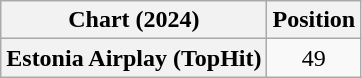<table class="wikitable sortable plainrowheaders" style="text-align:center">
<tr>
<th scope="col">Chart (2024)</th>
<th scope="col">Position</th>
</tr>
<tr>
<th scope="row">Estonia Airplay (TopHit)</th>
<td>49</td>
</tr>
</table>
